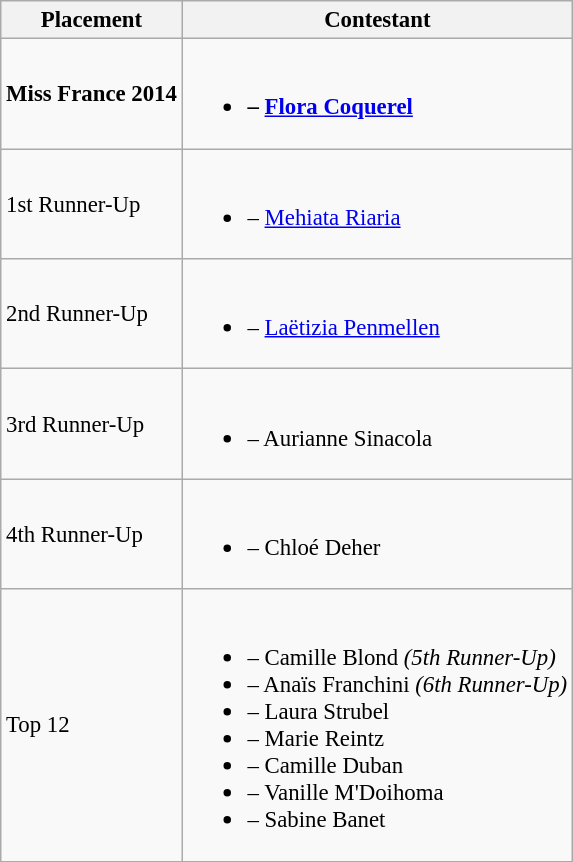<table class="wikitable sortable" style="font-size:95%;">
<tr>
<th>Placement</th>
<th>Contestant</th>
</tr>
<tr>
<td><strong>Miss France 2014</strong></td>
<td><br><ul><li><strong> – <a href='#'>Flora Coquerel</a></strong></li></ul></td>
</tr>
<tr>
<td>1st Runner-Up</td>
<td><br><ul><li> – <a href='#'>Mehiata Riaria</a></li></ul></td>
</tr>
<tr>
<td>2nd Runner-Up</td>
<td><br><ul><li> – <a href='#'>Laëtizia Penmellen</a></li></ul></td>
</tr>
<tr>
<td>3rd Runner-Up</td>
<td><br><ul><li> – Aurianne Sinacola</li></ul></td>
</tr>
<tr>
<td>4th Runner-Up</td>
<td><br><ul><li>–  Chloé Deher</li></ul></td>
</tr>
<tr>
<td>Top 12</td>
<td><br><ul><li> – Camille Blond <em>(5th Runner-Up)</em></li><li> – Anaïs Franchini <em>(6th Runner-Up)</em></li><li> – Laura Strubel</li><li> – Marie Reintz</li><li> – Camille Duban</li><li> – Vanille M'Doihoma</li><li> – Sabine Banet</li></ul></td>
</tr>
</table>
